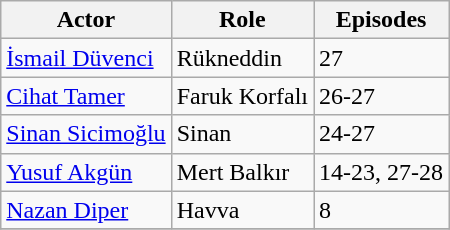<table class="wikitable">
<tr>
<th>Actor</th>
<th>Role</th>
<th>Episodes</th>
</tr>
<tr>
<td><a href='#'>İsmail Düvenci</a></td>
<td>Rükneddin</td>
<td>27</td>
</tr>
<tr>
<td><a href='#'>Cihat Tamer</a></td>
<td>Faruk Korfalı</td>
<td>26-27</td>
</tr>
<tr>
<td><a href='#'>Sinan Sicimoğlu</a></td>
<td>Sinan</td>
<td>24-27</td>
</tr>
<tr>
<td><a href='#'>Yusuf Akgün</a></td>
<td>Mert Balkır</td>
<td>14-23, 27-28</td>
</tr>
<tr>
<td><a href='#'>Nazan Diper</a></td>
<td>Havva</td>
<td>8</td>
</tr>
<tr>
</tr>
</table>
